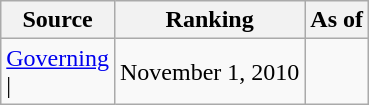<table class="wikitable" style="text-align:center">
<tr>
<th>Source</th>
<th>Ranking</th>
<th>As of</th>
</tr>
<tr>
<td align=left><a href='#'>Governing</a><br>| </td>
<td>November 1, 2010</td>
</tr>
</table>
